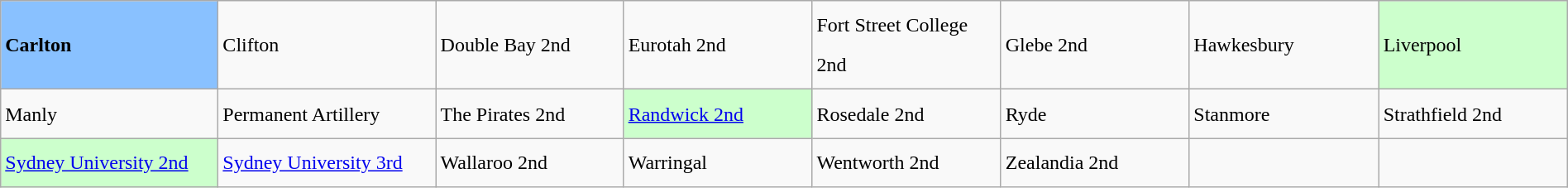<table class="wikitable" style="margin:auto; text-valign:center; text-align:left;">
<tr style="line-height:200%">
<td width="175", style="background: #89c1ff;"><strong>Carlton</strong></td>
<td width="175">Clifton</td>
<td width="150">Double Bay 2nd</td>
<td width="150">Eurotah 2nd</td>
<td width="150">Fort Street College 2nd</td>
<td width="150">Glebe 2nd</td>
<td width="150">Hawkesbury</td>
<td width="150", style="background: #ccffcc;">Liverpool</td>
</tr>
<tr style="line-height:200%">
<td> Manly</td>
<td>Permanent Artillery</td>
<td> The Pirates 2nd</td>
<td style="background: #ccffcc;"> <a href='#'>Randwick 2nd</a></td>
<td> Rosedale 2nd</td>
<td>Ryde</td>
<td>Stanmore</td>
<td> Strathfield 2nd</td>
</tr>
<tr style="line-height:200%">
<td style="background: #ccffcc;"> <a href='#'>Sydney University 2nd</a></td>
<td> <a href='#'>Sydney University 3rd</a></td>
<td> Wallaroo 2nd</td>
<td>Warringal</td>
<td>Wentworth 2nd</td>
<td> Zealandia 2nd</td>
<td></td>
<td></td>
</tr>
</table>
